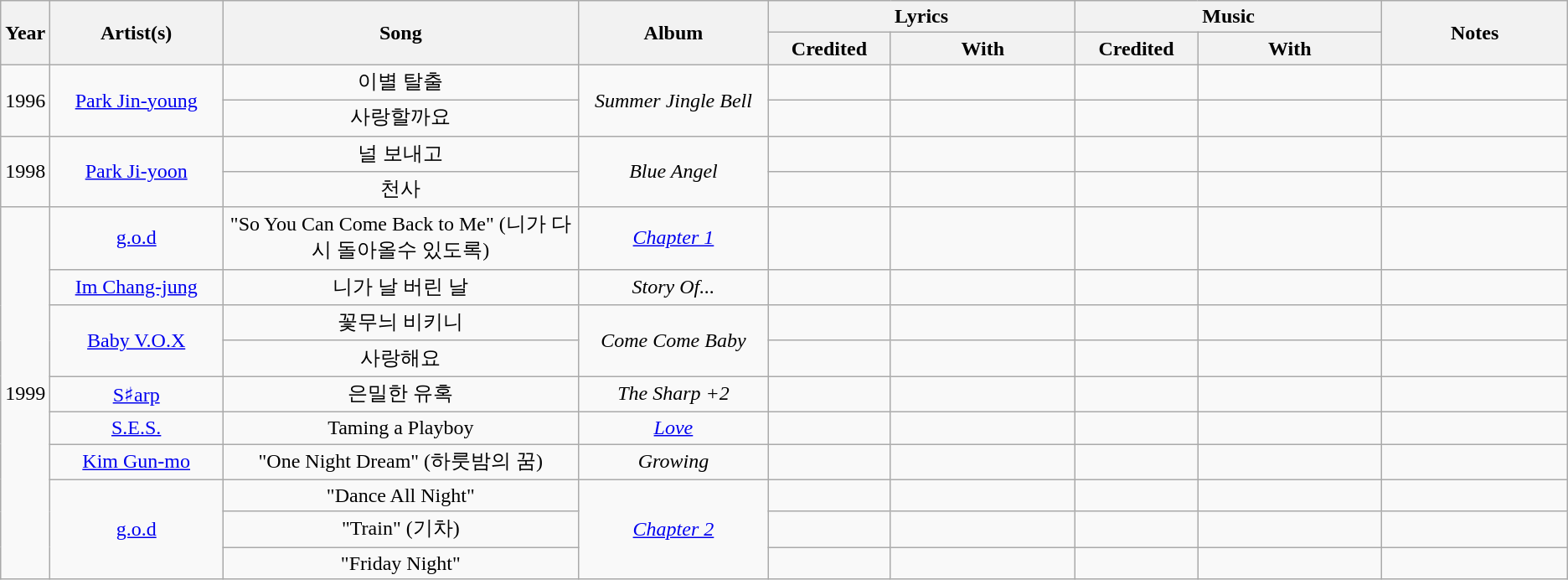<table class="wikitable" style="text-align:center;">
<tr>
<th rowspan="2">Year</th>
<th rowspan="2" style="width:9em;">Artist(s)</th>
<th rowspan="2" style="width:20em;">Song</th>
<th rowspan="2" style="width:10em;">Album</th>
<th colspan="2" style="width:16em;">Lyrics</th>
<th colspan="2" style="width:16em;">Music</th>
<th rowspan="2" style="width:10em;">Notes</th>
</tr>
<tr>
<th style="width:6em;">Credited</th>
<th style="width:10em;">With</th>
<th style="width:6em;">Credited</th>
<th style="width:10em;">With</th>
</tr>
<tr>
<td rowspan="2">1996</td>
<td rowspan="2"><a href='#'>Park Jin-young</a></td>
<td>이별 탈출</td>
<td rowspan="2"><em>Summer Jingle Bell</em></td>
<td></td>
<td></td>
<td></td>
<td></td>
<td></td>
</tr>
<tr>
<td>사랑할까요</td>
<td></td>
<td></td>
<td></td>
<td></td>
<td></td>
</tr>
<tr>
<td rowspan="2">1998</td>
<td rowspan="2"><a href='#'>Park Ji-yoon</a></td>
<td>널 보내고</td>
<td rowspan="2"><em>Blue Angel</em></td>
<td></td>
<td></td>
<td></td>
<td></td>
<td></td>
</tr>
<tr>
<td>천사</td>
<td></td>
<td></td>
<td></td>
<td></td>
<td></td>
</tr>
<tr>
<td rowspan="10">1999</td>
<td><a href='#'>g.o.d</a></td>
<td>"So You Can Come Back to Me" (니가 다시 돌아올수 있도록)</td>
<td><em><a href='#'>Chapter 1</a></em></td>
<td></td>
<td></td>
<td></td>
<td></td>
<td></td>
</tr>
<tr>
<td><a href='#'>Im Chang-jung</a></td>
<td>니가 날 버린 날</td>
<td><em>Story Of...</em></td>
<td></td>
<td></td>
<td></td>
<td></td>
<td></td>
</tr>
<tr>
<td rowspan="2"><a href='#'>Baby V.O.X</a></td>
<td>꽃무늬 비키니</td>
<td rowspan="2"><em>Come Come Baby</em></td>
<td></td>
<td></td>
<td></td>
<td></td>
<td></td>
</tr>
<tr>
<td>사랑해요</td>
<td></td>
<td></td>
<td></td>
<td></td>
<td></td>
</tr>
<tr>
<td><a href='#'>S♯arp</a></td>
<td>은밀한 유혹</td>
<td><em>The Sharp +2</em></td>
<td></td>
<td></td>
<td></td>
<td></td>
<td></td>
</tr>
<tr>
<td><a href='#'>S.E.S.</a></td>
<td>Taming a Playboy</td>
<td><em><a href='#'>Love</a></em></td>
<td></td>
<td></td>
<td></td>
<td></td>
<td></td>
</tr>
<tr>
<td><a href='#'>Kim Gun-mo</a></td>
<td>"One Night Dream" (하룻밤의 꿈)</td>
<td><em>Growing</em></td>
<td></td>
<td></td>
<td></td>
<td></td>
<td></td>
</tr>
<tr>
<td rowspan="3"><a href='#'>g.o.d</a></td>
<td>"Dance All Night"</td>
<td rowspan="3"><em><a href='#'>Chapter 2</a></em></td>
<td></td>
<td></td>
<td></td>
<td></td>
<td></td>
</tr>
<tr>
<td>"Train" (기차)</td>
<td></td>
<td></td>
<td></td>
<td></td>
<td></td>
</tr>
<tr>
<td>"Friday Night"</td>
<td></td>
<td></td>
<td></td>
<td></td>
<td></td>
</tr>
</table>
